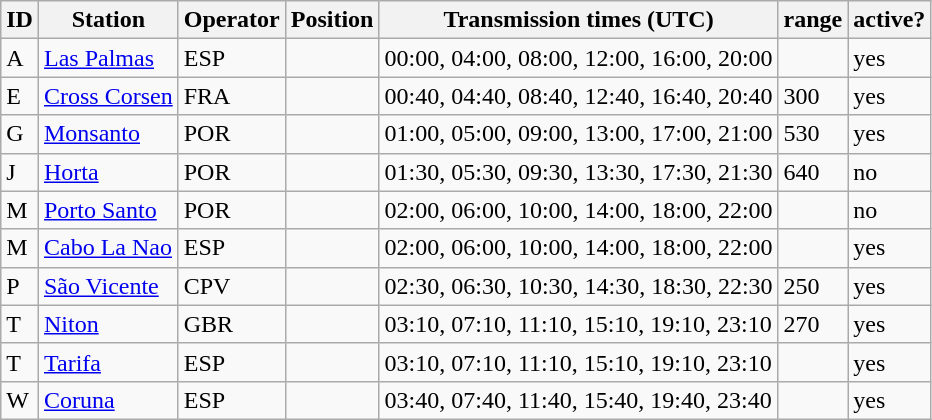<table class="wikitable sortable">
<tr class="hintergrundfarbe5">
<th>ID</th>
<th>Station</th>
<th>Operator</th>
<th>Position</th>
<th class="unsortable">Transmission times (UTC)</th>
<th>range</th>
<th>active?</th>
</tr>
<tr>
<td>A</td>
<td><a href='#'>Las Palmas</a></td>
<td>ESP</td>
<td></td>
<td>00:00, 04:00, 08:00, 12:00, 16:00, 20:00</td>
<td></td>
<td>yes</td>
</tr>
<tr>
<td>E</td>
<td><a href='#'>Cross Corsen</a></td>
<td>FRA</td>
<td></td>
<td>00:40, 04:40, 08:40, 12:40, 16:40, 20:40</td>
<td>300</td>
<td>yes</td>
</tr>
<tr>
<td>G</td>
<td><a href='#'>Monsanto</a></td>
<td>POR</td>
<td></td>
<td>01:00, 05:00, 09:00, 13:00, 17:00, 21:00</td>
<td>530</td>
<td>yes</td>
</tr>
<tr>
<td>J</td>
<td><a href='#'>Horta</a></td>
<td>POR</td>
<td></td>
<td>01:30, 05:30, 09:30, 13:30, 17:30, 21:30</td>
<td>640</td>
<td>no</td>
</tr>
<tr>
<td>M</td>
<td><a href='#'>Porto Santo</a></td>
<td>POR</td>
<td></td>
<td>02:00, 06:00, 10:00, 14:00, 18:00, 22:00</td>
<td></td>
<td>no</td>
</tr>
<tr>
<td>M</td>
<td><a href='#'>Cabo La Nao</a></td>
<td>ESP</td>
<td></td>
<td>02:00, 06:00, 10:00, 14:00, 18:00, 22:00</td>
<td></td>
<td>yes</td>
</tr>
<tr>
<td>P</td>
<td><a href='#'>São Vicente</a></td>
<td>CPV</td>
<td></td>
<td>02:30, 06:30, 10:30, 14:30, 18:30, 22:30</td>
<td>250</td>
<td>yes</td>
</tr>
<tr>
<td>T</td>
<td><a href='#'>Niton</a></td>
<td>GBR</td>
<td></td>
<td>03:10, 07:10, 11:10, 15:10, 19:10, 23:10</td>
<td>270</td>
<td>yes</td>
</tr>
<tr>
<td>T</td>
<td><a href='#'>Tarifa</a></td>
<td>ESP</td>
<td></td>
<td>03:10, 07:10, 11:10, 15:10, 19:10, 23:10</td>
<td></td>
<td>yes</td>
</tr>
<tr>
<td>W</td>
<td><a href='#'>Coruna</a></td>
<td>ESP</td>
<td></td>
<td>03:40, 07:40, 11:40, 15:40, 19:40, 23:40</td>
<td></td>
<td>yes</td>
</tr>
</table>
